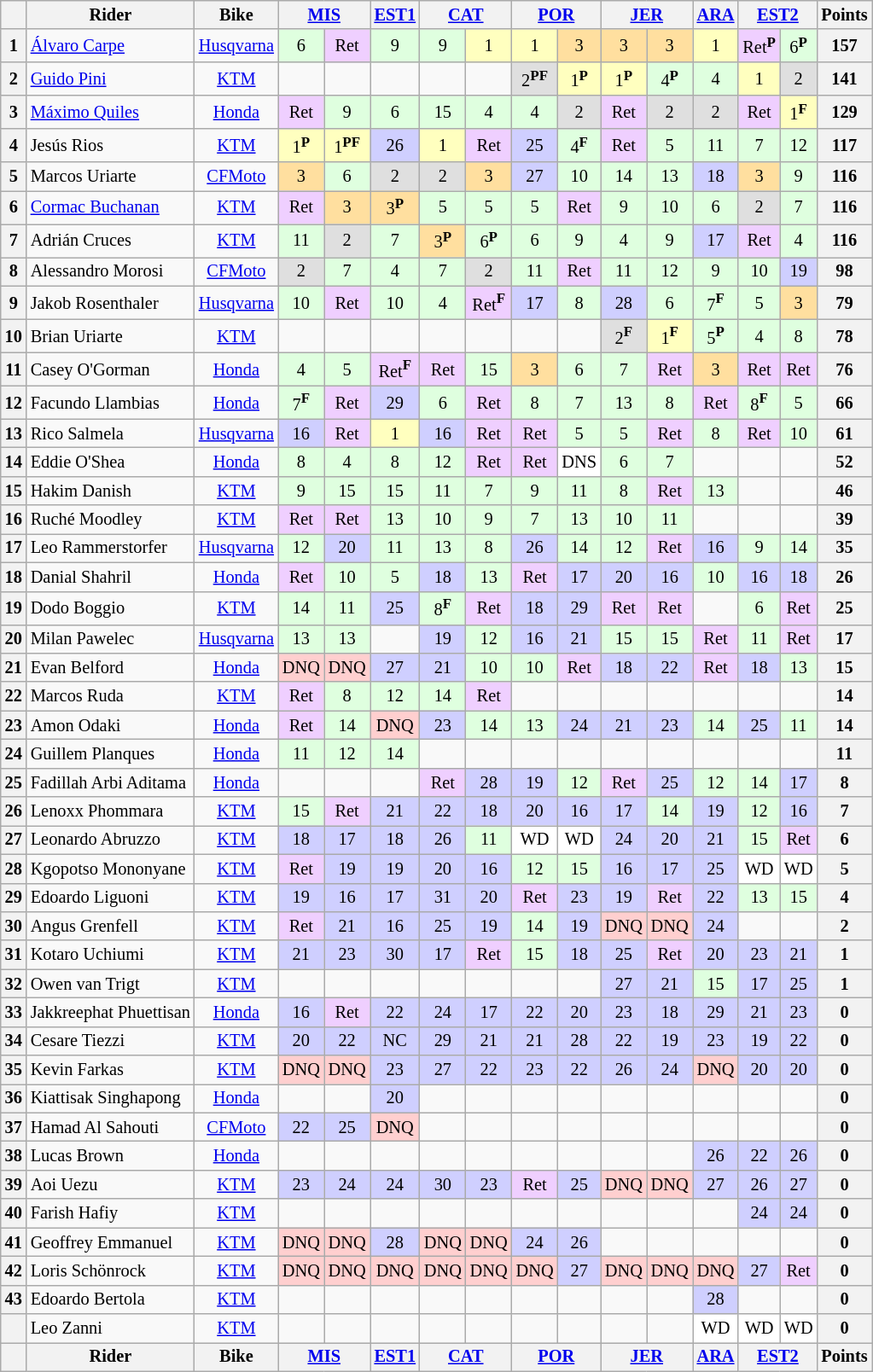<table class="wikitable" style="font-size:85%; text-align:center;">
<tr>
<th></th>
<th>Rider</th>
<th>Bike</th>
<th colspan=2><a href='#'>MIS</a><br></th>
<th colspan=1><a href='#'>EST1</a><br></th>
<th colspan=2><a href='#'>CAT</a><br></th>
<th colspan=2><a href='#'>POR</a><br></th>
<th colspan=2><a href='#'>JER</a><br></th>
<th colspan=1><a href='#'>ARA</a><br></th>
<th colspan=2><a href='#'>EST2</a><br></th>
<th>Points</th>
</tr>
<tr>
<th>1</th>
<td align=left> <a href='#'>Álvaro Carpe</a></td>
<td><a href='#'>Husqvarna</a></td>
<td style="background:#dfffdf;">6</td>
<td style="background:#efcfff;">Ret</td>
<td style="background:#dfffdf;">9</td>
<td style="background:#dfffdf;">9</td>
<td style="background:#ffffbf;">1</td>
<td style="background:#ffffbf;">1</td>
<td style="background:#ffdf9f;">3</td>
<td style="background:#ffdf9f;">3</td>
<td style="background:#ffdf9f;">3</td>
<td style="background:#ffffbf;">1</td>
<td style="background:#efcfff;">Ret<strong><sup>P</sup></strong></td>
<td style="background:#dfffdf;">6<strong><sup>P</sup></strong></td>
<th>157</th>
</tr>
<tr>
<th>2</th>
<td align=left> <a href='#'>Guido Pini</a></td>
<td><a href='#'>KTM</a></td>
<td></td>
<td></td>
<td></td>
<td></td>
<td></td>
<td style="background:#dfdfdf;">2<strong><sup>PF</sup></strong></td>
<td style="background:#ffffbf;">1<strong><sup>P</sup></strong></td>
<td style="background:#ffffbf;">1<strong><sup>P</sup></strong></td>
<td style="background:#dfffdf;">4<strong><sup>P</sup></strong></td>
<td style="background:#dfffdf;">4</td>
<td style="background:#ffffbf;">1</td>
<td style="background:#dfdfdf;">2</td>
<th>141</th>
</tr>
<tr>
<th>3</th>
<td align=left> <a href='#'>Máximo Quiles</a></td>
<td><a href='#'>Honda</a></td>
<td style="background:#efcfff;">Ret</td>
<td style="background:#dfffdf;">9</td>
<td style="background:#dfffdf;">6</td>
<td style="background:#dfffdf;">15</td>
<td style="background:#dfffdf;">4</td>
<td style="background:#dfffdf;">4</td>
<td style="background:#dfdfdf;">2</td>
<td style="background:#efcfff;">Ret</td>
<td style="background:#dfdfdf;">2</td>
<td style="background:#dfdfdf;">2</td>
<td style="background:#efcfff;">Ret</td>
<td style="background:#ffffbf;">1<strong><sup>F</sup></strong></td>
<th>129</th>
</tr>
<tr>
<th>4</th>
<td align=left> Jesús Rios</td>
<td><a href='#'>KTM</a></td>
<td style="background:#ffffbf;">1<strong><sup>P</sup></strong></td>
<td style="background:#ffffbf;">1<strong><sup>PF</sup></strong></td>
<td style="background:#cfcfff;">26</td>
<td style="background:#ffffbf;">1</td>
<td style="background:#efcfff;">Ret</td>
<td style="background:#cfcfff;">25</td>
<td style="background:#dfffdf;">4<strong><sup>F</sup></strong></td>
<td style="background:#efcfff;">Ret</td>
<td style="background:#dfffdf;">5</td>
<td style="background:#dfffdf;">11</td>
<td style="background:#dfffdf;">7</td>
<td style="background:#dfffdf;">12</td>
<th>117</th>
</tr>
<tr>
<th>5</th>
<td align=left> Marcos Uriarte</td>
<td><a href='#'>CFMoto</a></td>
<td style="background:#ffdf9f;">3</td>
<td style="background:#dfffdf;">6</td>
<td style="background:#dfdfdf;">2</td>
<td style="background:#dfdfdf;">2</td>
<td style="background:#ffdf9f;">3</td>
<td style="background:#cfcfff;">27</td>
<td style="background:#dfffdf;">10</td>
<td style="background:#dfffdf;">14</td>
<td style="background:#dfffdf;">13</td>
<td style="background:#cfcfff;">18</td>
<td style="background:#ffdf9f;">3</td>
<td style="background:#dfffdf;">9</td>
<th>116</th>
</tr>
<tr>
<th>6</th>
<td align=left> <a href='#'>Cormac Buchanan</a></td>
<td><a href='#'>KTM</a></td>
<td style="background:#efcfff;">Ret</td>
<td style="background:#ffdf9f;">3</td>
<td style="background:#ffdf9f;">3<strong><sup>P</sup></strong></td>
<td style="background:#dfffdf;">5</td>
<td style="background:#dfffdf;">5</td>
<td style="background:#dfffdf;">5</td>
<td style="background:#efcfff;">Ret</td>
<td style="background:#dfffdf;">9</td>
<td style="background:#dfffdf;">10</td>
<td style="background:#dfffdf;">6</td>
<td style="background:#dfdfdf;">2</td>
<td style="background:#dfffdf;">7</td>
<th>116</th>
</tr>
<tr>
<th>7</th>
<td align=left> Adrián Cruces</td>
<td><a href='#'>KTM</a></td>
<td style="background:#dfffdf;">11</td>
<td style="background:#dfdfdf;">2</td>
<td style="background:#dfffdf;">7</td>
<td style="background:#ffdf9f;">3<strong><sup>P</sup></strong></td>
<td style="background:#dfffdf;">6<strong><sup>P</sup></strong></td>
<td style="background:#dfffdf;">6</td>
<td style="background:#dfffdf;">9</td>
<td style="background:#dfffdf;">4</td>
<td style="background:#dfffdf;">9</td>
<td style="background:#cfcfff;">17</td>
<td style="background:#efcfff;">Ret</td>
<td style="background:#dfffdf;">4</td>
<th>116</th>
</tr>
<tr>
<th>8</th>
<td align=left> Alessandro Morosi</td>
<td><a href='#'>CFMoto</a></td>
<td style="background:#dfdfdf;">2</td>
<td style="background:#dfffdf;">7</td>
<td style="background:#dfffdf;">4</td>
<td style="background:#dfffdf;">7</td>
<td style="background:#dfdfdf;">2</td>
<td style="background:#dfffdf;">11</td>
<td style="background:#efcfff;">Ret</td>
<td style="background:#dfffdf;">11</td>
<td style="background:#dfffdf;">12</td>
<td style="background:#dfffdf;">9</td>
<td style="background:#dfffdf;">10</td>
<td style="background:#cfcfff;">19</td>
<th>98</th>
</tr>
<tr>
<th>9</th>
<td align=left> Jakob Rosenthaler</td>
<td><a href='#'>Husqvarna</a></td>
<td style="background:#dfffdf;">10</td>
<td style="background:#efcfff;">Ret</td>
<td style="background:#dfffdf;">10</td>
<td style="background:#dfffdf;">4</td>
<td style="background:#efcfff;">Ret<strong><sup>F</sup></strong></td>
<td style="background:#cfcfff;">17</td>
<td style="background:#dfffdf;">8</td>
<td style="background:#cfcfff;">28</td>
<td style="background:#dfffdf;">6</td>
<td style="background:#dfffdf;">7<strong><sup>F</sup></strong></td>
<td style="background:#dfffdf;">5</td>
<td style="background:#ffdf9f;">3</td>
<th>79</th>
</tr>
<tr>
<th>10</th>
<td align=left> Brian Uriarte</td>
<td><a href='#'>KTM</a></td>
<td></td>
<td></td>
<td></td>
<td></td>
<td></td>
<td></td>
<td></td>
<td style="background:#dfdfdf;">2<strong><sup>F</sup></strong></td>
<td style="background:#ffffbf;">1<strong><sup>F</sup></strong></td>
<td style="background:#dfffdf;">5<strong><sup>P</sup></strong></td>
<td style="background:#dfffdf;">4</td>
<td style="background:#dfffdf;">8</td>
<th>78</th>
</tr>
<tr>
<th>11</th>
<td align=left> Casey O'Gorman</td>
<td><a href='#'>Honda</a></td>
<td style="background:#dfffdf;">4</td>
<td style="background:#dfffdf;">5</td>
<td style="background:#efcfff;">Ret<strong><sup>F</sup></strong></td>
<td style="background:#efcfff;">Ret</td>
<td style="background:#dfffdf;">15</td>
<td style="background:#ffdf9f;">3</td>
<td style="background:#dfffdf;">6</td>
<td style="background:#dfffdf;">7</td>
<td style="background:#efcfff;">Ret</td>
<td style="background:#ffdf9f;">3</td>
<td style="background:#efcfff;">Ret</td>
<td style="background:#efcfff;">Ret</td>
<th>76</th>
</tr>
<tr>
<th>12</th>
<td align=left> Facundo Llambias</td>
<td><a href='#'>Honda</a></td>
<td style="background:#dfffdf;">7<strong><sup>F</sup></strong></td>
<td style="background:#efcfff;">Ret</td>
<td style="background:#cfcfff;">29</td>
<td style="background:#dfffdf;">6</td>
<td style="background:#efcfff;">Ret</td>
<td style="background:#dfffdf;">8</td>
<td style="background:#dfffdf;">7</td>
<td style="background:#dfffdf;">13</td>
<td style="background:#dfffdf;">8</td>
<td style="background:#efcfff;">Ret</td>
<td style="background:#dfffdf;">8<strong><sup>F</sup></strong></td>
<td style="background:#dfffdf;">5</td>
<th>66</th>
</tr>
<tr>
<th>13</th>
<td align=left> Rico Salmela</td>
<td><a href='#'>Husqvarna</a></td>
<td style="background:#cfcfff;">16</td>
<td style="background:#efcfff;">Ret</td>
<td style="background:#ffffbf;">1</td>
<td style="background:#cfcfff;">16</td>
<td style="background:#efcfff;">Ret</td>
<td style="background:#efcfff;">Ret</td>
<td style="background:#dfffdf;">5</td>
<td style="background:#dfffdf;">5</td>
<td style="background:#efcfff;">Ret</td>
<td style="background:#dfffdf;">8</td>
<td style="background:#efcfff;">Ret</td>
<td style="background:#dfffdf;">10</td>
<th>61</th>
</tr>
<tr>
<th>14</th>
<td align=left> Eddie O'Shea</td>
<td><a href='#'>Honda</a></td>
<td style="background:#dfffdf;">8</td>
<td style="background:#dfffdf;">4</td>
<td style="background:#dfffdf;">8</td>
<td style="background:#dfffdf;">12</td>
<td style="background:#efcfff;">Ret</td>
<td style="background:#efcfff;">Ret</td>
<td style="background:#ffffff;">DNS</td>
<td style="background:#dfffdf;">6</td>
<td style="background:#dfffdf;">7</td>
<td></td>
<td></td>
<td></td>
<th>52</th>
</tr>
<tr>
<th>15</th>
<td align=left> Hakim Danish</td>
<td><a href='#'>KTM</a></td>
<td style="background:#dfffdf;">9</td>
<td style="background:#dfffdf;">15</td>
<td style="background:#dfffdf;">15</td>
<td style="background:#dfffdf;">11</td>
<td style="background:#dfffdf;">7</td>
<td style="background:#dfffdf;">9</td>
<td style="background:#dfffdf;">11</td>
<td style="background:#dfffdf;">8</td>
<td style="background:#efcfff;">Ret</td>
<td style="background:#dfffdf;">13</td>
<td></td>
<td></td>
<th>46</th>
</tr>
<tr>
<th>16</th>
<td align=left> Ruché Moodley</td>
<td><a href='#'>KTM</a></td>
<td style="background:#efcfff;">Ret</td>
<td style="background:#efcfff;">Ret</td>
<td style="background:#dfffdf;">13</td>
<td style="background:#dfffdf;">10</td>
<td style="background:#dfffdf;">9</td>
<td style="background:#dfffdf;">7</td>
<td style="background:#dfffdf;">13</td>
<td style="background:#dfffdf;">10</td>
<td style="background:#dfffdf;">11</td>
<td></td>
<td></td>
<td></td>
<th>39</th>
</tr>
<tr>
<th>17</th>
<td align=left> Leo Rammerstorfer</td>
<td><a href='#'>Husqvarna</a></td>
<td style="background:#dfffdf;">12</td>
<td style="background:#cfcfff;">20</td>
<td style="background:#dfffdf;">11</td>
<td style="background:#dfffdf;">13</td>
<td style="background:#dfffdf;">8</td>
<td style="background:#cfcfff;">26</td>
<td style="background:#dfffdf;">14</td>
<td style="background:#dfffdf;">12</td>
<td style="background:#efcfff;">Ret</td>
<td style="background:#cfcfff;">16</td>
<td style="background:#dfffdf;">9</td>
<td style="background:#dfffdf;">14</td>
<th>35</th>
</tr>
<tr>
<th>18</th>
<td align=left> Danial Shahril</td>
<td><a href='#'>Honda</a></td>
<td style="background:#efcfff;">Ret</td>
<td style="background:#dfffdf;">10</td>
<td style="background:#dfffdf;">5</td>
<td style="background:#cfcfff;">18</td>
<td style="background:#dfffdf;">13</td>
<td style="background:#efcfff;">Ret</td>
<td style="background:#cfcfff;">17</td>
<td style="background:#cfcfff;">20</td>
<td style="background:#cfcfff;">16</td>
<td style="background:#dfffdf;">10</td>
<td style="background:#cfcfff;">16</td>
<td style="background:#cfcfff;">18</td>
<th>26</th>
</tr>
<tr>
<th>19</th>
<td align=left> Dodo Boggio</td>
<td><a href='#'>KTM</a></td>
<td style="background:#dfffdf;">14</td>
<td style="background:#dfffdf;">11</td>
<td style="background:#cfcfff;">25</td>
<td style="background:#dfffdf;">8<strong><sup>F</sup></strong></td>
<td style="background:#efcfff;">Ret</td>
<td style="background:#cfcfff;">18</td>
<td style="background:#cfcfff;">29</td>
<td style="background:#efcfff;">Ret</td>
<td style="background:#efcfff;">Ret</td>
<td></td>
<td style="background:#dfffdf;">6</td>
<td style="background:#efcfff;">Ret</td>
<th>25</th>
</tr>
<tr>
<th>20</th>
<td align=left> Milan Pawelec</td>
<td><a href='#'>Husqvarna</a></td>
<td style="background:#dfffdf;">13</td>
<td style="background:#dfffdf;">13</td>
<td></td>
<td style="background:#cfcfff;">19</td>
<td style="background:#dfffdf;">12</td>
<td style="background:#cfcfff;">16</td>
<td style="background:#cfcfff;">21</td>
<td style="background:#dfffdf;">15</td>
<td style="background:#dfffdf;">15</td>
<td style="background:#efcfff;">Ret</td>
<td style="background:#dfffdf;">11</td>
<td style="background:#efcfff;">Ret</td>
<th>17</th>
</tr>
<tr>
<th>21</th>
<td align=left> Evan Belford</td>
<td><a href='#'>Honda</a></td>
<td style="background:#ffcfcf;">DNQ</td>
<td style="background:#ffcfcf;">DNQ</td>
<td style="background:#cfcfff;">27</td>
<td style="background:#cfcfff;">21</td>
<td style="background:#dfffdf;">10</td>
<td style="background:#dfffdf;">10</td>
<td style="background:#efcfff;">Ret</td>
<td style="background:#cfcfff;">18</td>
<td style="background:#cfcfff;">22</td>
<td style="background:#efcfff;">Ret</td>
<td style="background:#cfcfff;">18</td>
<td style="background:#dfffdf;">13</td>
<th>15</th>
</tr>
<tr>
<th>22</th>
<td align=left> Marcos Ruda</td>
<td><a href='#'>KTM</a></td>
<td style="background:#efcfff;">Ret</td>
<td style="background:#dfffdf;">8</td>
<td style="background:#dfffdf;">12</td>
<td style="background:#dfffdf;">14</td>
<td style="background:#efcfff;">Ret</td>
<td></td>
<td></td>
<td></td>
<td></td>
<td></td>
<td></td>
<td></td>
<th>14</th>
</tr>
<tr>
<th>23</th>
<td align=left> Amon Odaki</td>
<td><a href='#'>Honda</a></td>
<td style="background:#efcfff;">Ret</td>
<td style="background:#dfffdf;">14</td>
<td style="background:#ffcfcf;">DNQ</td>
<td style="background:#cfcfff;">23</td>
<td style="background:#dfffdf;">14</td>
<td style="background:#dfffdf;">13</td>
<td style="background:#cfcfff;">24</td>
<td style="background:#cfcfff;">21</td>
<td style="background:#cfcfff;">23</td>
<td style="background:#dfffdf;">14</td>
<td style="background:#cfcfff;">25</td>
<td style="background:#dfffdf;">11</td>
<th>14</th>
</tr>
<tr>
<th>24</th>
<td align=left> Guillem Planques</td>
<td><a href='#'>Honda</a></td>
<td style="background:#dfffdf;">11</td>
<td style="background:#dfffdf;">12</td>
<td style="background:#dfffdf;">14</td>
<td></td>
<td></td>
<td></td>
<td></td>
<td></td>
<td></td>
<td></td>
<td></td>
<td></td>
<th>11</th>
</tr>
<tr>
<th>25</th>
<td align=left> Fadillah Arbi Aditama</td>
<td><a href='#'>Honda</a></td>
<td></td>
<td></td>
<td></td>
<td style="background:#efcfff;">Ret</td>
<td style="background:#cfcfff;">28</td>
<td style="background:#cfcfff;">19</td>
<td style="background:#dfffdf;">12</td>
<td style="background:#efcfff;">Ret</td>
<td style="background:#cfcfff;">25</td>
<td style="background:#dfffdf;">12</td>
<td style="background:#dfffdf;">14</td>
<td style="background:#cfcfff;">17</td>
<th>8</th>
</tr>
<tr>
<th>26</th>
<td align=left> Lenoxx Phommara</td>
<td><a href='#'>KTM</a></td>
<td style="background:#dfffdf;">15</td>
<td style="background:#efcfff;">Ret</td>
<td style="background:#cfcfff;">21</td>
<td style="background:#cfcfff;">22</td>
<td style="background:#cfcfff;">18</td>
<td style="background:#cfcfff;">20</td>
<td style="background:#cfcfff;">16</td>
<td style="background:#cfcfff;">17</td>
<td style="background:#dfffdf;">14</td>
<td style="background:#cfcfff;">19</td>
<td style="background:#dfffdf;">12</td>
<td style="background:#cfcfff;">16</td>
<th>7</th>
</tr>
<tr>
<th>27</th>
<td align=left> Leonardo Abruzzo</td>
<td><a href='#'>KTM</a></td>
<td style="background:#cfcfff;">18</td>
<td style="background:#cfcfff;">17</td>
<td style="background:#cfcfff;">18</td>
<td style="background:#cfcfff;">26</td>
<td style="background:#dfffdf;">11</td>
<td style="background:#ffffff;">WD</td>
<td style="background:#ffffff;">WD</td>
<td style="background:#cfcfff;">24</td>
<td style="background:#cfcfff;">20</td>
<td style="background:#cfcfff;">21</td>
<td style="background:#dfffdf;">15</td>
<td style="background:#efcfff;">Ret</td>
<th>6</th>
</tr>
<tr>
<th>28</th>
<td align=left> Kgopotso Mononyane</td>
<td><a href='#'>KTM</a></td>
<td style="background:#efcfff;">Ret</td>
<td style="background:#cfcfff;">19</td>
<td style="background:#cfcfff;">19</td>
<td style="background:#cfcfff;">20</td>
<td style="background:#cfcfff;">16</td>
<td style="background:#dfffdf;">12</td>
<td style="background:#dfffdf;">15</td>
<td style="background:#cfcfff;">16</td>
<td style="background:#cfcfff;">17</td>
<td style="background:#cfcfff;">25</td>
<td style="background:#ffffff;">WD</td>
<td style="background:#ffffff;">WD</td>
<th>5</th>
</tr>
<tr>
<th>29</th>
<td align=left> Edoardo Liguoni</td>
<td><a href='#'>KTM</a></td>
<td style="background:#cfcfff;">19</td>
<td style="background:#cfcfff;">16</td>
<td style="background:#cfcfff;">17</td>
<td style="background:#cfcfff;">31</td>
<td style="background:#cfcfff;">20</td>
<td style="background:#efcfff;">Ret</td>
<td style="background:#cfcfff;">23</td>
<td style="background:#cfcfff;">19</td>
<td style="background:#efcfff;">Ret</td>
<td style="background:#cfcfff;">22</td>
<td style="background:#dfffdf;">13</td>
<td style="background:#dfffdf;">15</td>
<th>4</th>
</tr>
<tr>
<th>30</th>
<td align=left> Angus Grenfell</td>
<td><a href='#'>KTM</a></td>
<td style="background:#efcfff;">Ret</td>
<td style="background:#cfcfff;">21</td>
<td style="background:#cfcfff;">16</td>
<td style="background:#cfcfff;">25</td>
<td style="background:#cfcfff;">19</td>
<td style="background:#dfffdf;">14</td>
<td style="background:#cfcfff;">19</td>
<td style="background:#ffcfcf;">DNQ</td>
<td style="background:#ffcfcf;">DNQ</td>
<td style="background:#cfcfff;">24</td>
<td></td>
<td></td>
<th>2</th>
</tr>
<tr>
<th>31</th>
<td align=left> Kotaro Uchiumi</td>
<td><a href='#'>KTM</a></td>
<td style="background:#cfcfff;">21</td>
<td style="background:#cfcfff;">23</td>
<td style="background:#cfcfff;">30</td>
<td style="background:#cfcfff;">17</td>
<td style="background:#efcfff;">Ret</td>
<td style="background:#dfffdf;">15</td>
<td style="background:#cfcfff;">18</td>
<td style="background:#cfcfff;">25</td>
<td style="background:#efcfff;">Ret</td>
<td style="background:#cfcfff;">20</td>
<td style="background:#cfcfff;">23</td>
<td style="background:#cfcfff;">21</td>
<th>1</th>
</tr>
<tr>
<th>32</th>
<td align=left> Owen van Trigt</td>
<td><a href='#'>KTM</a></td>
<td></td>
<td></td>
<td></td>
<td></td>
<td></td>
<td></td>
<td></td>
<td style="background:#cfcfff;">27</td>
<td style="background:#cfcfff;">21</td>
<td style="background:#dfffdf;">15</td>
<td style="background:#cfcfff;">17</td>
<td style="background:#cfcfff;">25</td>
<th>1</th>
</tr>
<tr>
<th>33</th>
<td align=left nowrap> Jakkreephat Phuettisan</td>
<td><a href='#'>Honda</a></td>
<td style="background:#cfcfff;">16</td>
<td style="background:#efcfff;">Ret</td>
<td style="background:#cfcfff;">22</td>
<td style="background:#cfcfff;">24</td>
<td style="background:#cfcfff;">17</td>
<td style="background:#cfcfff;">22</td>
<td style="background:#cfcfff;">20</td>
<td style="background:#cfcfff;">23</td>
<td style="background:#cfcfff;">18</td>
<td style="background:#cfcfff;">29</td>
<td style="background:#cfcfff;">21</td>
<td style="background:#cfcfff;">23</td>
<th>0</th>
</tr>
<tr>
<th>34</th>
<td align=left> Cesare Tiezzi</td>
<td><a href='#'>KTM</a></td>
<td style="background:#cfcfff;">20</td>
<td style="background:#cfcfff;">22</td>
<td style="background:#cfcfff;">NC</td>
<td style="background:#cfcfff;">29</td>
<td style="background:#cfcfff;">21</td>
<td style="background:#cfcfff;">21</td>
<td style="background:#cfcfff;">28</td>
<td style="background:#cfcfff;">22</td>
<td style="background:#cfcfff;">19</td>
<td style="background:#cfcfff;">23</td>
<td style="background:#cfcfff;">19</td>
<td style="background:#cfcfff;">22</td>
<th>0</th>
</tr>
<tr>
<th>35</th>
<td align=left> Kevin Farkas</td>
<td><a href='#'>KTM</a></td>
<td style="background:#ffcfcf;">DNQ</td>
<td style="background:#ffcfcf;">DNQ</td>
<td style="background:#cfcfff;">23</td>
<td style="background:#cfcfff;">27</td>
<td style="background:#cfcfff;">22</td>
<td style="background:#cfcfff;">23</td>
<td style="background:#cfcfff;">22</td>
<td style="background:#cfcfff;">26</td>
<td style="background:#cfcfff;">24</td>
<td style="background:#ffcfcf;">DNQ</td>
<td style="background:#cfcfff;">20</td>
<td style="background:#cfcfff;">20</td>
<th>0</th>
</tr>
<tr>
<th>36</th>
<td align=left> Kiattisak Singhapong</td>
<td><a href='#'>Honda</a></td>
<td></td>
<td></td>
<td style="background:#cfcfff;">20</td>
<td></td>
<td></td>
<td></td>
<td></td>
<td></td>
<td></td>
<td></td>
<td></td>
<td></td>
<th>0</th>
</tr>
<tr>
<th>37</th>
<td align=left> Hamad Al Sahouti</td>
<td><a href='#'>CFMoto</a></td>
<td style="background:#cfcfff;">22</td>
<td style="background:#cfcfff;">25</td>
<td style="background:#ffcfcf;">DNQ</td>
<td></td>
<td></td>
<td></td>
<td></td>
<td></td>
<td></td>
<td></td>
<td></td>
<td></td>
<th>0</th>
</tr>
<tr>
<th>38</th>
<td align=left> Lucas Brown</td>
<td><a href='#'>Honda</a></td>
<td></td>
<td></td>
<td></td>
<td></td>
<td></td>
<td></td>
<td></td>
<td></td>
<td></td>
<td style="background:#cfcfff;">26</td>
<td style="background:#cfcfff;">22</td>
<td style="background:#cfcfff;">26</td>
<th>0</th>
</tr>
<tr>
<th>39</th>
<td align=left> Aoi Uezu</td>
<td><a href='#'>KTM</a></td>
<td style="background:#cfcfff;">23</td>
<td style="background:#cfcfff;">24</td>
<td style="background:#cfcfff;">24</td>
<td style="background:#cfcfff;">30</td>
<td style="background:#cfcfff;">23</td>
<td style="background:#efcfff;">Ret</td>
<td style="background:#cfcfff;">25</td>
<td style="background:#ffcfcf;">DNQ</td>
<td style="background:#ffcfcf;">DNQ</td>
<td style="background:#cfcfff;">27</td>
<td style="background:#cfcfff;">26</td>
<td style="background:#cfcfff;">27</td>
<th>0</th>
</tr>
<tr>
<th>40</th>
<td align=left> Farish Hafiy</td>
<td><a href='#'>KTM</a></td>
<td></td>
<td></td>
<td></td>
<td></td>
<td></td>
<td></td>
<td></td>
<td></td>
<td></td>
<td></td>
<td style="background:#cfcfff;">24</td>
<td style="background:#cfcfff;">24</td>
<th>0</th>
</tr>
<tr>
<th>41</th>
<td align=left> Geoffrey Emmanuel</td>
<td><a href='#'>KTM</a></td>
<td style="background:#ffcfcf;">DNQ</td>
<td style="background:#ffcfcf;">DNQ</td>
<td style="background:#cfcfff;">28</td>
<td style="background:#ffcfcf;">DNQ</td>
<td style="background:#ffcfcf;">DNQ</td>
<td style="background:#cfcfff;">24</td>
<td style="background:#cfcfff;">26</td>
<td></td>
<td></td>
<td></td>
<td></td>
<td></td>
<th>0</th>
</tr>
<tr>
<th>42</th>
<td align=left> Loris Schönrock</td>
<td><a href='#'>KTM</a></td>
<td style="background:#ffcfcf;">DNQ</td>
<td style="background:#ffcfcf;">DNQ</td>
<td style="background:#ffcfcf;">DNQ</td>
<td style="background:#ffcfcf;">DNQ</td>
<td style="background:#ffcfcf;">DNQ</td>
<td style="background:#ffcfcf;">DNQ</td>
<td style="background:#cfcfff;">27</td>
<td style="background:#ffcfcf;">DNQ</td>
<td style="background:#ffcfcf;">DNQ</td>
<td style="background:#ffcfcf;">DNQ</td>
<td style="background:#cfcfff;">27</td>
<td style="background:#efcfff;">Ret</td>
<th>0</th>
</tr>
<tr>
<th>43</th>
<td align=left> Edoardo Bertola</td>
<td><a href='#'>KTM</a></td>
<td></td>
<td></td>
<td></td>
<td></td>
<td></td>
<td></td>
<td></td>
<td></td>
<td></td>
<td style="background:#cfcfff;">28</td>
<td></td>
<td></td>
<th>0</th>
</tr>
<tr>
<th></th>
<td align=left> Leo Zanni</td>
<td><a href='#'>KTM</a></td>
<td></td>
<td></td>
<td></td>
<td></td>
<td></td>
<td></td>
<td></td>
<td></td>
<td></td>
<td style="background:#ffffff;">WD</td>
<td style="background:#ffffff;">WD</td>
<td style="background:#ffffff;">WD</td>
<th>0</th>
</tr>
<tr>
<th></th>
<th>Rider</th>
<th>Bike</th>
<th colspan=2><a href='#'>MIS</a><br></th>
<th colspan=1><a href='#'>EST1</a><br></th>
<th colspan=2><a href='#'>CAT</a><br></th>
<th colspan=2><a href='#'>POR</a><br></th>
<th colspan=2><a href='#'>JER</a><br></th>
<th colspan=1><a href='#'>ARA</a><br></th>
<th colspan=2><a href='#'>EST2</a><br></th>
<th>Points</th>
</tr>
</table>
